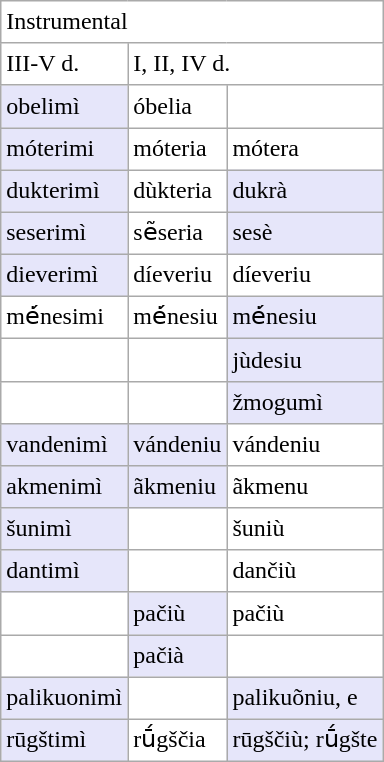<table class=wikitable style="background: #FFFFFF; line-height: 1.3em;">
<tr>
<td colspan=3>Instrumental</td>
</tr>
<tr>
<td>III-V d.</td>
<td colspan=2>I, II, IV d.</td>
</tr>
<tr>
<td style="background: #E6E6FA">obelimì</td>
<td>óbelia</td>
<td></td>
</tr>
<tr>
<td style="background: #E6E6FA">móterimi</td>
<td>móteria</td>
<td>mótera</td>
</tr>
<tr>
<td style="background: #E6E6FA">dukterimì</td>
<td>dùkteria</td>
<td style="background: #E6E6FA">dukrà</td>
</tr>
<tr>
<td style="background: #E6E6FA">seserimì</td>
<td>sẽseria</td>
<td style="background: #E6E6FA">sesè</td>
</tr>
<tr>
<td style="background: #E6E6FA">dieverimì</td>
<td>díeveriu</td>
<td>díeveriu</td>
</tr>
<tr>
<td>mė́nesimi</td>
<td>mė́nesiu</td>
<td style="background: #E6E6FA">mė́nesiu</td>
</tr>
<tr>
<td></td>
<td></td>
<td style="background: #E6E6FA">jùdesiu</td>
</tr>
<tr>
<td></td>
<td></td>
<td style="background: #E6E6FA">žmogumì</td>
</tr>
<tr>
<td style="background: #E6E6FA">vandenimì</td>
<td style="background: #E6E6FA">vándeniu</td>
<td>vándeniu</td>
</tr>
<tr>
<td style="background: #E6E6FA">akmenimì</td>
<td style="background: #E6E6FA">ãkmeniu</td>
<td>ãkmenu</td>
</tr>
<tr>
<td style="background: #E6E6FA">šunimì</td>
<td></td>
<td>šuniù</td>
</tr>
<tr>
<td style="background: #E6E6FA">dantimì</td>
<td></td>
<td>dančiù</td>
</tr>
<tr>
<td></td>
<td style="background: #E6E6FA">pačiù</td>
<td>pačiù</td>
</tr>
<tr>
<td></td>
<td style="background: #E6E6FA">pačià</td>
<td></td>
</tr>
<tr>
<td style="background: #E6E6FA">palikuonimì</td>
<td></td>
<td style="background: #E6E6FA">palikuõniu, e</td>
</tr>
<tr>
<td style="background: #E6E6FA">rūgštimì</td>
<td>rū́gščia</td>
<td style="background: #E6E6FA">rūgščiù; rū́gšte</td>
</tr>
</table>
